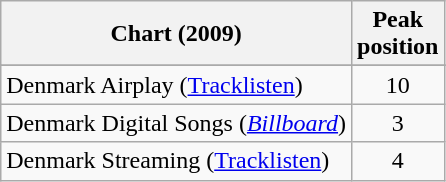<table class="wikitable sortable">
<tr>
<th scope="col">Chart (2009)</th>
<th scope="col">Peak<br>position</th>
</tr>
<tr>
</tr>
<tr>
<td>Denmark Airplay (<a href='#'>Tracklisten</a>)</td>
<td align=center>10</td>
</tr>
<tr>
<td>Denmark Digital Songs (<em><a href='#'>Billboard</a></em>)</td>
<td align=center>3</td>
</tr>
<tr>
<td>Denmark Streaming (<a href='#'>Tracklisten</a>)</td>
<td align=center>4</td>
</tr>
</table>
